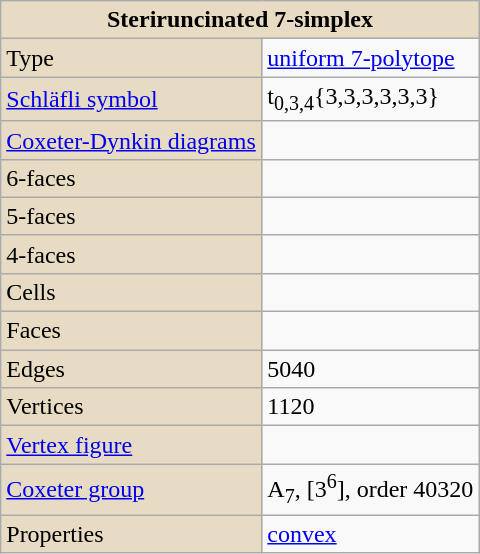<table class="wikitable" align="right" style="margin-left:10px" width="320">
<tr>
<th style="background:#e7dcc3;" colspan="2">Steriruncinated 7-simplex</th>
</tr>
<tr>
<td style="background:#e7dcc3;">Type</td>
<td><a href='#'>uniform 7-polytope</a></td>
</tr>
<tr>
<td style="background:#e7dcc3;"><a href='#'>Schläfli symbol</a></td>
<td>t<sub>0,3,4</sub>{3,3,3,3,3,3}</td>
</tr>
<tr>
<td style="background:#e7dcc3;"><a href='#'>Coxeter-Dynkin diagrams</a></td>
<td></td>
</tr>
<tr>
<td style="background:#e7dcc3;">6-faces</td>
<td></td>
</tr>
<tr>
<td style="background:#e7dcc3;">5-faces</td>
<td></td>
</tr>
<tr>
<td style="background:#e7dcc3;">4-faces</td>
<td></td>
</tr>
<tr>
<td style="background:#e7dcc3;">Cells</td>
<td></td>
</tr>
<tr>
<td style="background:#e7dcc3;">Faces</td>
<td></td>
</tr>
<tr>
<td style="background:#e7dcc3;">Edges</td>
<td>5040</td>
</tr>
<tr>
<td style="background:#e7dcc3;">Vertices</td>
<td>1120</td>
</tr>
<tr>
<td style="background:#e7dcc3;"><a href='#'>Vertex figure</a></td>
<td></td>
</tr>
<tr>
<td style="background:#e7dcc3;"><a href='#'>Coxeter group</a></td>
<td>A<sub>7</sub>, [3<sup>6</sup>], order 40320</td>
</tr>
<tr>
<td style="background:#e7dcc3;">Properties</td>
<td><a href='#'>convex</a></td>
</tr>
</table>
